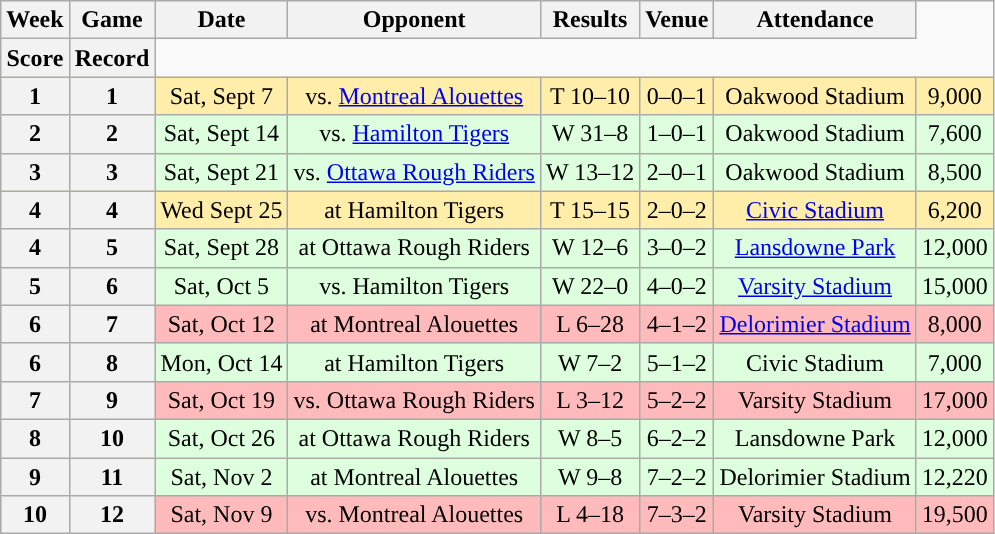<table class="wikitable" style="text-align:center">
<tr>
<th>Week</th>
<th>Game</th>
<th>Date</th>
<th>Opponent</th>
<th>Results</th>
<th>Venue</th>
<th>Attendance</th>
</tr>
<tr>
<th>Score</th>
<th>Record</th>
</tr>
<tr style="background:#ffeeaa">
<th>1</th>
<th>1</th>
<td>Sat, Sept 7</td>
<td>vs. <a href='#'>Montreal Alouettes</a></td>
<td>T 10–10</td>
<td>0–0–1</td>
<td>Oakwood Stadium</td>
<td>9,000</td>
</tr>
<tr style="background:#ddffdd">
<th>2</th>
<th>2</th>
<td>Sat, Sept 14</td>
<td>vs. <a href='#'>Hamilton Tigers</a></td>
<td>W 31–8</td>
<td>1–0–1</td>
<td>Oakwood Stadium</td>
<td>7,600</td>
</tr>
<tr style="background:#ddffdd">
<th>3</th>
<th>3</th>
<td>Sat, Sept 21</td>
<td>vs. <a href='#'>Ottawa Rough Riders</a></td>
<td>W 13–12</td>
<td>2–0–1</td>
<td>Oakwood Stadium</td>
<td>8,500</td>
</tr>
<tr style="background:#ffeeaa">
<th>4</th>
<th>4</th>
<td>Wed Sept 25</td>
<td>at Hamilton Tigers</td>
<td>T 15–15</td>
<td>2–0–2</td>
<td><a href='#'>Civic Stadium</a></td>
<td>6,200</td>
</tr>
<tr style="background:#ddffdd">
<th>4</th>
<th>5</th>
<td>Sat, Sept 28</td>
<td>at Ottawa Rough Riders</td>
<td>W 12–6</td>
<td>3–0–2</td>
<td><a href='#'>Lansdowne Park</a></td>
<td>12,000</td>
</tr>
<tr style="background:#ddffdd">
<th>5</th>
<th>6</th>
<td>Sat, Oct 5</td>
<td>vs. Hamilton Tigers</td>
<td>W 22–0</td>
<td>4–0–2</td>
<td><a href='#'>Varsity Stadium</a></td>
<td>15,000</td>
</tr>
<tr style="background:#ffbbbb">
<th>6</th>
<th>7</th>
<td>Sat, Oct 12</td>
<td>at Montreal Alouettes</td>
<td>L 6–28</td>
<td>4–1–2</td>
<td><a href='#'>Delorimier Stadium</a></td>
<td>8,000</td>
</tr>
<tr style="background:#ddffdd">
<th>6</th>
<th>8</th>
<td>Mon, Oct 14</td>
<td>at Hamilton Tigers</td>
<td>W 7–2</td>
<td>5–1–2</td>
<td>Civic Stadium</td>
<td>7,000</td>
</tr>
<tr style="background:#ffbbbb">
<th>7</th>
<th>9</th>
<td>Sat, Oct 19</td>
<td>vs. Ottawa Rough Riders</td>
<td>L 3–12</td>
<td>5–2–2</td>
<td>Varsity Stadium</td>
<td>17,000</td>
</tr>
<tr style="background:#ddffdd">
<th>8</th>
<th>10</th>
<td>Sat, Oct 26</td>
<td>at Ottawa Rough Riders</td>
<td>W 8–5</td>
<td>6–2–2</td>
<td>Lansdowne Park</td>
<td>12,000</td>
</tr>
<tr style="background:#ddffdd">
<th>9</th>
<th>11</th>
<td>Sat, Nov 2</td>
<td>at Montreal Alouettes</td>
<td>W 9–8</td>
<td>7–2–2</td>
<td>Delorimier Stadium</td>
<td>12,220</td>
</tr>
<tr style="background:#ffbbbb">
<th>10</th>
<th>12</th>
<td>Sat, Nov 9</td>
<td>vs. Montreal Alouettes</td>
<td>L 4–18</td>
<td>7–3–2</td>
<td>Varsity Stadium</td>
<td>19,500</td>
</tr>
</table>
